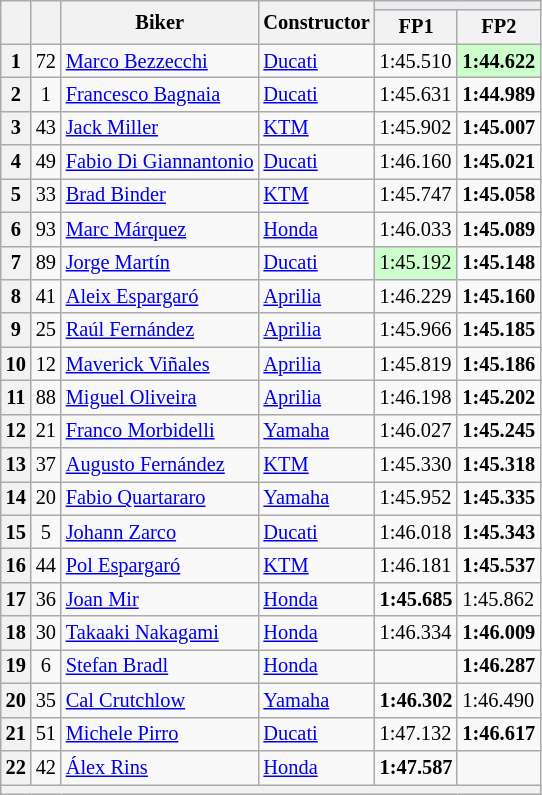<table class="wikitable sortable" style="font-size: 85%;">
<tr>
<th rowspan="2"></th>
<th rowspan="2"></th>
<th rowspan="2">Biker</th>
<th rowspan="2">Constructor</th>
<th colspan="3" style="background:#eaecf0; text-align:center;"></th>
</tr>
<tr>
<th scope="col">FP1</th>
<th scope="col">FP2</th>
</tr>
<tr>
<th scope="row">1</th>
<td align="center">72</td>
<td> <a href='#'>Marco Bezzecchi</a></td>
<td><a href='#'>Ducati</a></td>
<td>1:45.510</td>
<td style="background:#ccffcc;"><strong>1:44.622</strong></td>
</tr>
<tr>
<th scope="row">2</th>
<td align="center">1</td>
<td> <a href='#'>Francesco Bagnaia</a></td>
<td><a href='#'>Ducati</a></td>
<td>1:45.631</td>
<td><strong>1:44.989</strong></td>
</tr>
<tr>
<th scope="row">3</th>
<td align="center">43</td>
<td> <a href='#'>Jack Miller</a></td>
<td><a href='#'>KTM</a></td>
<td>1:45.902</td>
<td><strong>1:45.007</strong></td>
</tr>
<tr>
<th scope="row">4</th>
<td align="center">49</td>
<td> <a href='#'>Fabio Di Giannantonio</a></td>
<td><a href='#'>Ducati</a></td>
<td>1:46.160</td>
<td><strong>1:45.021</strong></td>
</tr>
<tr>
<th scope="row">5</th>
<td align="center">33</td>
<td> <a href='#'>Brad Binder</a></td>
<td><a href='#'>KTM</a></td>
<td>1:45.747</td>
<td><strong>1:45.058</strong></td>
</tr>
<tr>
<th scope="row">6</th>
<td align="center">93</td>
<td> <a href='#'>Marc Márquez</a></td>
<td><a href='#'>Honda</a></td>
<td>1:46.033</td>
<td><strong>1:45.089</strong></td>
</tr>
<tr>
<th scope="row">7</th>
<td align="center">89</td>
<td> <a href='#'>Jorge Martín</a></td>
<td><a href='#'>Ducati</a></td>
<td style="background:#ccffcc;">1:45.192</td>
<td><strong>1:45.148</strong></td>
</tr>
<tr>
<th scope="row">8</th>
<td align="center">41</td>
<td> <a href='#'>Aleix Espargaró</a></td>
<td><a href='#'>Aprilia</a></td>
<td>1:46.229</td>
<td><strong>1:45.160</strong></td>
</tr>
<tr>
<th scope="row">9</th>
<td align="center">25</td>
<td> <a href='#'>Raúl Fernández</a></td>
<td><a href='#'>Aprilia</a></td>
<td>1:45.966</td>
<td><strong>1:45.185</strong></td>
</tr>
<tr>
<th scope="row">10</th>
<td align="center">12</td>
<td> <a href='#'>Maverick Viñales</a></td>
<td><a href='#'>Aprilia</a></td>
<td>1:45.819</td>
<td><strong>1:45.186</strong></td>
</tr>
<tr>
<th scope="row">11</th>
<td align="center">88</td>
<td> <a href='#'>Miguel Oliveira</a></td>
<td><a href='#'>Aprilia</a></td>
<td>1:46.198</td>
<td><strong>1:45.202</strong></td>
</tr>
<tr>
<th scope="row">12</th>
<td align="center">21</td>
<td> <a href='#'>Franco Morbidelli</a></td>
<td><a href='#'>Yamaha</a></td>
<td>1:46.027</td>
<td><strong>1:45.245</strong></td>
</tr>
<tr>
<th scope="row">13</th>
<td align="center">37</td>
<td> <a href='#'>Augusto Fernández</a></td>
<td><a href='#'>KTM</a></td>
<td>1:45.330</td>
<td><strong>1:45.318</strong></td>
</tr>
<tr>
<th scope="row">14</th>
<td align="center">20</td>
<td> <a href='#'>Fabio Quartararo</a></td>
<td><a href='#'>Yamaha</a></td>
<td>1:45.952</td>
<td><strong>1:45.335</strong></td>
</tr>
<tr>
<th scope="row">15</th>
<td align="center">5</td>
<td> <a href='#'>Johann Zarco</a></td>
<td><a href='#'>Ducati</a></td>
<td>1:46.018</td>
<td><strong>1:45.343</strong></td>
</tr>
<tr>
<th scope="row">16</th>
<td align="center">44</td>
<td> <a href='#'>Pol Espargaró</a></td>
<td><a href='#'>KTM</a></td>
<td>1:46.181</td>
<td><strong>1:45.537</strong></td>
</tr>
<tr>
<th scope="row">17</th>
<td align="center">36</td>
<td> <a href='#'>Joan Mir</a></td>
<td><a href='#'>Honda</a></td>
<td><strong>1:45.685</strong></td>
<td>1:45.862</td>
</tr>
<tr>
<th scope="row">18</th>
<td align="center">30</td>
<td> <a href='#'>Takaaki Nakagami</a></td>
<td><a href='#'>Honda</a></td>
<td>1:46.334</td>
<td><strong>1:46.009</strong></td>
</tr>
<tr>
<th scope="row">19</th>
<td align="center">6</td>
<td> <a href='#'>Stefan Bradl</a></td>
<td><a href='#'>Honda</a></td>
<td></td>
<td><strong>1:46.287</strong></td>
</tr>
<tr>
<th scope="row">20</th>
<td align="center">35</td>
<td> <a href='#'>Cal Crutchlow</a></td>
<td><a href='#'>Yamaha</a></td>
<td><strong>1:46.302</strong></td>
<td>1:46.490</td>
</tr>
<tr>
<th scope="row">21</th>
<td align="center">51</td>
<td> <a href='#'>Michele Pirro</a></td>
<td><a href='#'>Ducati</a></td>
<td>1:47.132</td>
<td><strong>1:46.617</strong></td>
</tr>
<tr>
<th scope="row">22</th>
<td align="center">42</td>
<td> <a href='#'>Álex Rins</a></td>
<td><a href='#'>Honda</a></td>
<td><strong>1:47.587</strong></td>
<td></td>
</tr>
<tr>
<th colspan="7"></th>
</tr>
</table>
